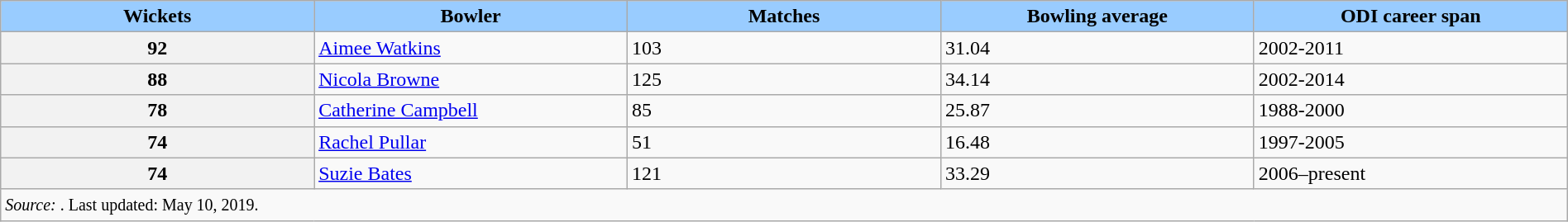<table style="width:100%;" class="wikitable">
<tr>
<th scope="col" style="background:#9cf; width:20%;">Wickets</th>
<th scope="col" style="background:#9cf; width:20%;">Bowler</th>
<th scope="col" style="background:#9cf; width:20%;">Matches</th>
<th scope="col" style="background:#9cf; width:20%;">Bowling average</th>
<th scope="col" style="background:#9cf; width:20%;">ODI career span</th>
</tr>
<tr>
<th scope="row">92</th>
<td><a href='#'>Aimee Watkins</a></td>
<td>103</td>
<td>31.04</td>
<td>2002-2011</td>
</tr>
<tr>
<th scope="row">88</th>
<td><a href='#'>Nicola Browne</a></td>
<td>125</td>
<td>34.14</td>
<td>2002-2014</td>
</tr>
<tr>
<th scope="row">78</th>
<td><a href='#'>Catherine Campbell</a></td>
<td>85</td>
<td>25.87</td>
<td>1988-2000</td>
</tr>
<tr>
<th scope="row">74</th>
<td><a href='#'>Rachel Pullar</a></td>
<td>51</td>
<td>16.48</td>
<td>1997-2005</td>
</tr>
<tr>
<th scope="row">74</th>
<td><a href='#'>Suzie Bates</a></td>
<td>121</td>
<td>33.29</td>
<td>2006–present</td>
</tr>
<tr>
<td colspan="5"><small><em>Source: </em>. Last updated: May 10, 2019.</small></td>
</tr>
</table>
